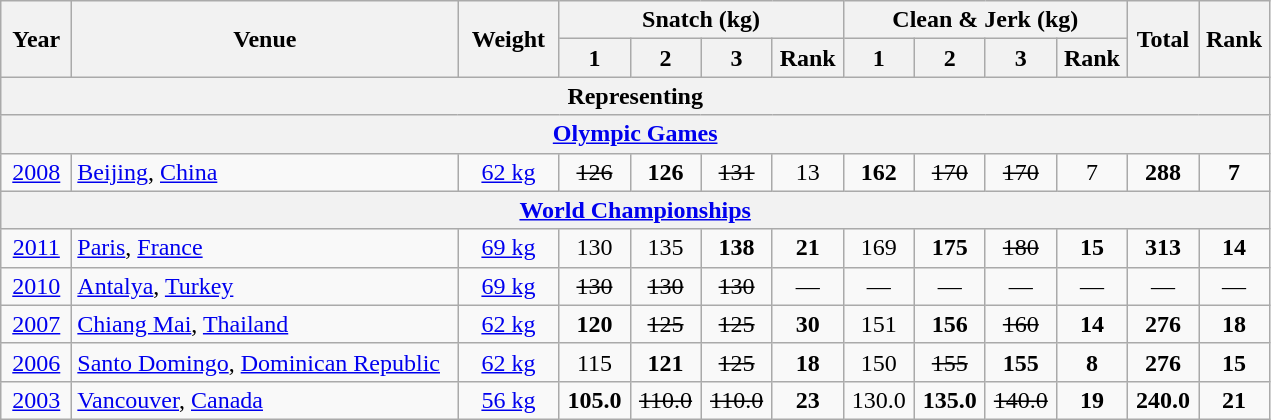<table class = "wikitable" style="text-align:center;">
<tr>
<th rowspan=2 width=40>Year</th>
<th rowspan=2 width=250>Venue</th>
<th rowspan=2 width=60>Weight</th>
<th colspan=4>Snatch (kg)</th>
<th colspan=4>Clean & Jerk (kg)</th>
<th rowspan=2 width=40>Total</th>
<th rowspan=2 width=40>Rank</th>
</tr>
<tr>
<th width=40>1</th>
<th width=40>2</th>
<th width=40>3</th>
<th width=40>Rank</th>
<th width=40>1</th>
<th width=40>2</th>
<th width=40>3</th>
<th width=40>Rank</th>
</tr>
<tr>
<th colspan=13>Representing </th>
</tr>
<tr>
<th colspan=13><a href='#'>Olympic Games</a></th>
</tr>
<tr>
<td><a href='#'>2008</a></td>
<td align=left> <a href='#'>Beijing</a>, <a href='#'>China</a></td>
<td><a href='#'>62 kg</a></td>
<td><s>126</s></td>
<td><strong>126</strong></td>
<td><s>131</s></td>
<td>13</td>
<td><strong>162</strong></td>
<td><s>170</s></td>
<td><s>170</s></td>
<td>7</td>
<td><strong>288</strong></td>
<td><strong>7</strong></td>
</tr>
<tr>
<th colspan=13><a href='#'>World Championships</a></th>
</tr>
<tr>
<td><a href='#'>2011</a></td>
<td align=left> <a href='#'>Paris</a>, <a href='#'>France</a></td>
<td><a href='#'>69 kg</a></td>
<td>130</td>
<td>135</td>
<td><strong>138</strong></td>
<td><strong>21</strong></td>
<td>169</td>
<td><strong>175</strong></td>
<td><s>180</s></td>
<td><strong>15</strong></td>
<td><strong>313</strong></td>
<td><strong>14</strong></td>
</tr>
<tr>
<td><a href='#'>2010</a></td>
<td align=left> <a href='#'>Antalya</a>, <a href='#'>Turkey</a></td>
<td><a href='#'>69 kg</a></td>
<td><s>130</s></td>
<td><s>130</s></td>
<td><s>130</s></td>
<td>—</td>
<td>—</td>
<td>—</td>
<td>—</td>
<td>—</td>
<td>—</td>
<td>—</td>
</tr>
<tr>
<td><a href='#'>2007</a></td>
<td align=left> <a href='#'>Chiang Mai</a>, <a href='#'>Thailand</a></td>
<td><a href='#'>62 kg</a></td>
<td><strong>120</strong></td>
<td><s>125</s></td>
<td><s>125</s></td>
<td><strong>30</strong></td>
<td>151</td>
<td><strong>156</strong></td>
<td><s>160</s></td>
<td><strong>14</strong></td>
<td><strong>276</strong></td>
<td><strong>18</strong></td>
</tr>
<tr>
<td><a href='#'>2006</a></td>
<td align=left> <a href='#'>Santo Domingo</a>, <a href='#'>Dominican Republic</a></td>
<td><a href='#'>62 kg</a></td>
<td>115</td>
<td><strong>121</strong></td>
<td><s>125</s></td>
<td><strong>18</strong></td>
<td>150</td>
<td><s>155</s></td>
<td><strong>155</strong></td>
<td><strong>8</strong></td>
<td><strong>276</strong></td>
<td><strong>15</strong></td>
</tr>
<tr>
<td><a href='#'>2003</a></td>
<td align=left> <a href='#'>Vancouver</a>, <a href='#'>Canada</a></td>
<td><a href='#'>56 kg</a></td>
<td><strong>105.0</strong></td>
<td><s>110.0</s></td>
<td><s>110.0</s></td>
<td><strong>23</strong></td>
<td>130.0</td>
<td><strong>135.0</strong></td>
<td><s>140.0</s></td>
<td><strong>19</strong></td>
<td><strong>240.0</strong></td>
<td><strong>21</strong></td>
</tr>
</table>
